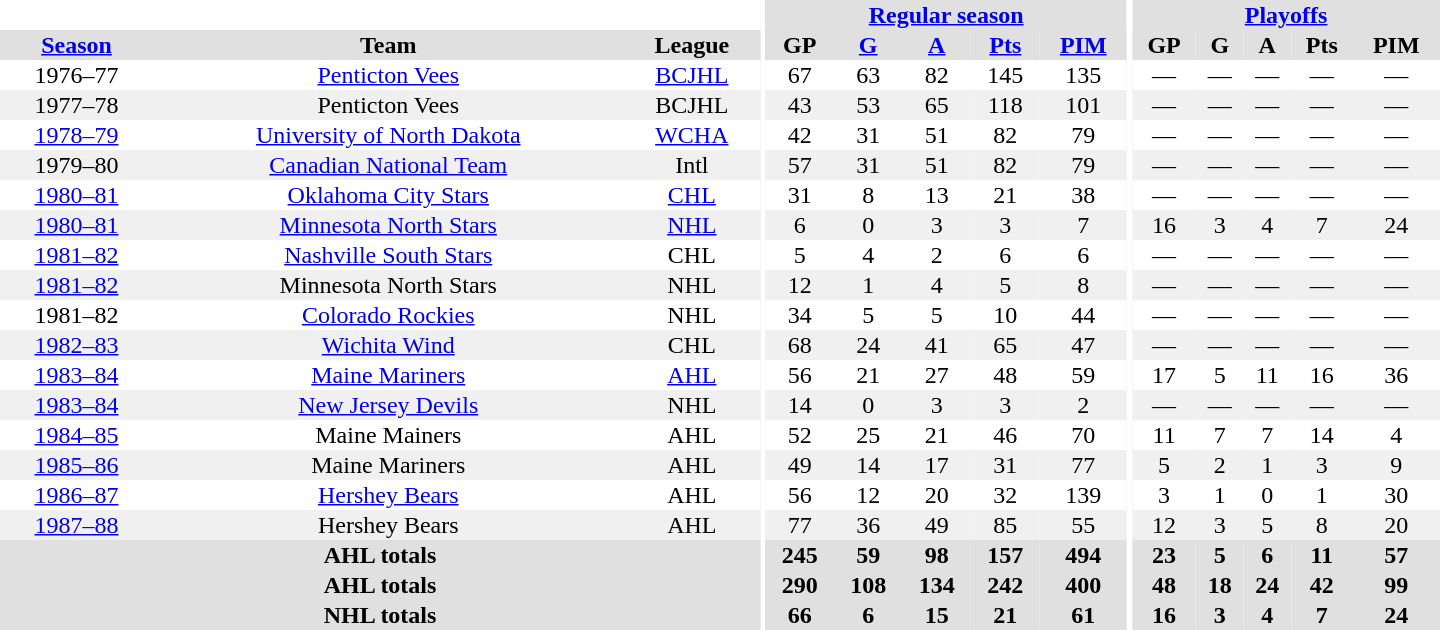<table border="0" cellpadding="1" cellspacing="0" style="text-align:center; width:60em">
<tr bgcolor="#e0e0e0">
<th colspan="3" bgcolor="#ffffff"></th>
<th rowspan="100" bgcolor="#ffffff"></th>
<th colspan="5"><a href='#'>Regular season</a></th>
<th rowspan="100" bgcolor="#ffffff"></th>
<th colspan="5"><a href='#'>Playoffs</a></th>
</tr>
<tr bgcolor="#e0e0e0">
<th><a href='#'>Season</a></th>
<th>Team</th>
<th>League</th>
<th>GP</th>
<th><a href='#'>G</a></th>
<th><a href='#'>A</a></th>
<th><a href='#'>Pts</a></th>
<th><a href='#'>PIM</a></th>
<th>GP</th>
<th>G</th>
<th>A</th>
<th>Pts</th>
<th>PIM</th>
</tr>
<tr>
<td>1976–77</td>
<td><a href='#'>Penticton Vees</a></td>
<td><a href='#'>BCJHL</a></td>
<td>67</td>
<td>63</td>
<td>82</td>
<td>145</td>
<td>135</td>
<td>—</td>
<td>—</td>
<td>—</td>
<td>—</td>
<td>—</td>
</tr>
<tr bgcolor="#f0f0f0">
<td>1977–78</td>
<td>Penticton Vees</td>
<td>BCJHL</td>
<td>43</td>
<td>53</td>
<td>65</td>
<td>118</td>
<td>101</td>
<td>—</td>
<td>—</td>
<td>—</td>
<td>—</td>
<td>—</td>
</tr>
<tr>
<td><a href='#'>1978–79</a></td>
<td><a href='#'>University of North Dakota</a></td>
<td><a href='#'>WCHA</a></td>
<td>42</td>
<td>31</td>
<td>51</td>
<td>82</td>
<td>79</td>
<td>—</td>
<td>—</td>
<td>—</td>
<td>—</td>
<td>—</td>
</tr>
<tr bgcolor="#f0f0f0">
<td>1979–80</td>
<td><a href='#'>Canadian National Team</a></td>
<td>Intl</td>
<td>57</td>
<td>31</td>
<td>51</td>
<td>82</td>
<td>79</td>
<td>—</td>
<td>—</td>
<td>—</td>
<td>—</td>
<td>—</td>
</tr>
<tr>
<td><a href='#'>1980–81</a></td>
<td><a href='#'>Oklahoma City Stars</a></td>
<td><a href='#'>CHL</a></td>
<td>31</td>
<td>8</td>
<td>13</td>
<td>21</td>
<td>38</td>
<td>—</td>
<td>—</td>
<td>—</td>
<td>—</td>
<td>—</td>
</tr>
<tr bgcolor="#f0f0f0">
<td><a href='#'>1980–81</a></td>
<td><a href='#'>Minnesota North Stars</a></td>
<td><a href='#'>NHL</a></td>
<td>6</td>
<td>0</td>
<td>3</td>
<td>3</td>
<td>7</td>
<td>16</td>
<td>3</td>
<td>4</td>
<td>7</td>
<td>24</td>
</tr>
<tr>
<td><a href='#'>1981–82</a></td>
<td><a href='#'>Nashville South Stars</a></td>
<td>CHL</td>
<td>5</td>
<td>4</td>
<td>2</td>
<td>6</td>
<td>6</td>
<td>—</td>
<td>—</td>
<td>—</td>
<td>—</td>
<td>—</td>
</tr>
<tr bgcolor="#f0f0f0">
<td><a href='#'>1981–82</a></td>
<td>Minnesota North Stars</td>
<td>NHL</td>
<td>12</td>
<td>1</td>
<td>4</td>
<td>5</td>
<td>8</td>
<td>—</td>
<td>—</td>
<td>—</td>
<td>—</td>
<td>—</td>
</tr>
<tr>
<td>1981–82</td>
<td><a href='#'>Colorado Rockies</a></td>
<td>NHL</td>
<td>34</td>
<td>5</td>
<td>5</td>
<td>10</td>
<td>44</td>
<td>—</td>
<td>—</td>
<td>—</td>
<td>—</td>
<td>—</td>
</tr>
<tr bgcolor="#f0f0f0">
<td><a href='#'>1982–83</a></td>
<td><a href='#'>Wichita Wind</a></td>
<td>CHL</td>
<td>68</td>
<td>24</td>
<td>41</td>
<td>65</td>
<td>47</td>
<td>—</td>
<td>—</td>
<td>—</td>
<td>—</td>
<td>—</td>
</tr>
<tr>
<td><a href='#'>1983–84</a></td>
<td><a href='#'>Maine Mariners</a></td>
<td><a href='#'>AHL</a></td>
<td>56</td>
<td>21</td>
<td>27</td>
<td>48</td>
<td>59</td>
<td>17</td>
<td>5</td>
<td>11</td>
<td>16</td>
<td>36</td>
</tr>
<tr bgcolor="#f0f0f0">
<td><a href='#'>1983–84</a></td>
<td><a href='#'>New Jersey Devils</a></td>
<td>NHL</td>
<td>14</td>
<td>0</td>
<td>3</td>
<td>3</td>
<td>2</td>
<td>—</td>
<td>—</td>
<td>—</td>
<td>—</td>
<td>—</td>
</tr>
<tr>
<td><a href='#'>1984–85</a></td>
<td>Maine Mainers</td>
<td>AHL</td>
<td>52</td>
<td>25</td>
<td>21</td>
<td>46</td>
<td>70</td>
<td>11</td>
<td>7</td>
<td>7</td>
<td>14</td>
<td>4</td>
</tr>
<tr bgcolor="#f0f0f0">
<td><a href='#'>1985–86</a></td>
<td>Maine Mariners</td>
<td>AHL</td>
<td>49</td>
<td>14</td>
<td>17</td>
<td>31</td>
<td>77</td>
<td>5</td>
<td>2</td>
<td>1</td>
<td>3</td>
<td>9</td>
</tr>
<tr>
<td><a href='#'>1986–87</a></td>
<td><a href='#'>Hershey Bears</a></td>
<td>AHL</td>
<td>56</td>
<td>12</td>
<td>20</td>
<td>32</td>
<td>139</td>
<td>3</td>
<td>1</td>
<td>0</td>
<td>1</td>
<td>30</td>
</tr>
<tr bgcolor="#f0f0f0">
<td><a href='#'>1987–88</a></td>
<td>Hershey Bears</td>
<td>AHL</td>
<td>77</td>
<td>36</td>
<td>49</td>
<td>85</td>
<td>55</td>
<td>12</td>
<td>3</td>
<td>5</td>
<td>8</td>
<td>20</td>
</tr>
<tr bgcolor="#e0e0e0">
<th colspan="3">AHL totals</th>
<th>245</th>
<th>59</th>
<th>98</th>
<th>157</th>
<th>494</th>
<th>23</th>
<th>5</th>
<th>6</th>
<th>11</th>
<th>57</th>
</tr>
<tr bgcolor="#e0e0e0">
<th colspan="3">AHL totals</th>
<th>290</th>
<th>108</th>
<th>134</th>
<th>242</th>
<th>400</th>
<th>48</th>
<th>18</th>
<th>24</th>
<th>42</th>
<th>99</th>
</tr>
<tr bgcolor="#e0e0e0">
<th colspan="3">NHL totals</th>
<th>66</th>
<th>6</th>
<th>15</th>
<th>21</th>
<th>61</th>
<th>16</th>
<th>3</th>
<th>4</th>
<th>7</th>
<th>24</th>
</tr>
</table>
